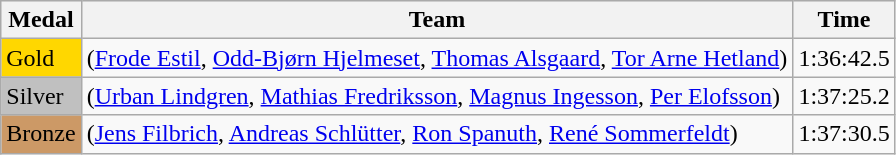<table class="wikitable">
<tr style="background:#efefef;">
<th>Medal</th>
<th>Team</th>
<th>Time</th>
</tr>
<tr>
<td style="background:gold;">Gold</td>
<td> (<a href='#'>Frode Estil</a>, <a href='#'>Odd-Bjørn Hjelmeset</a>, <a href='#'>Thomas Alsgaard</a>, <a href='#'>Tor Arne Hetland</a>)</td>
<td>1:36:42.5</td>
</tr>
<tr>
<td style="background:silver;">Silver</td>
<td> (<a href='#'>Urban Lindgren</a>, <a href='#'>Mathias Fredriksson</a>, <a href='#'>Magnus Ingesson</a>, <a href='#'>Per Elofsson</a>)</td>
<td>1:37:25.2</td>
</tr>
<tr>
<td style="background:#c96;">Bronze</td>
<td> (<a href='#'>Jens Filbrich</a>, <a href='#'>Andreas Schlütter</a>, <a href='#'>Ron Spanuth</a>, <a href='#'>René Sommerfeldt</a>)</td>
<td>1:37:30.5</td>
</tr>
</table>
